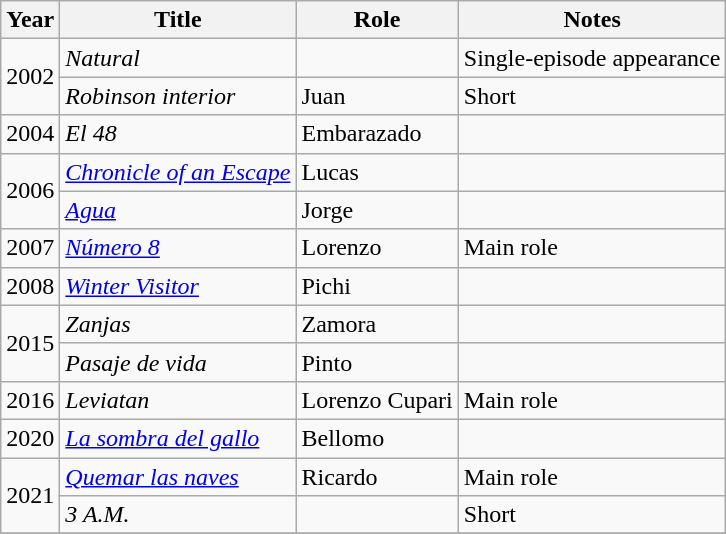<table class="wikitable sortable">
<tr>
<th>Year</th>
<th>Title</th>
<th>Role</th>
<th class="unsortable">Notes</th>
</tr>
<tr>
<td rowspan="2">2002</td>
<td><em>Natural</em></td>
<td></td>
<td>Single-episode appearance</td>
</tr>
<tr>
<td><em>Robinson interior</em></td>
<td>Juan</td>
<td>Short</td>
</tr>
<tr>
<td>2004</td>
<td><em>El 48</em></td>
<td>Embarazado</td>
<td></td>
</tr>
<tr>
<td rowspan="2">2006</td>
<td><em><a href='#'>Chronicle of an Escape</a></em></td>
<td>Lucas</td>
<td></td>
</tr>
<tr>
<td><em><a href='#'>Agua</a></em></td>
<td>Jorge</td>
<td></td>
</tr>
<tr>
<td>2007</td>
<td><em><a href='#'>Número 8</a></em></td>
<td>Lorenzo</td>
<td>Main role</td>
</tr>
<tr>
<td>2008</td>
<td><em><a href='#'>Winter Visitor</a></em></td>
<td>Pichi</td>
<td></td>
</tr>
<tr>
<td rowspan="2">2015</td>
<td><em>Zanjas</em></td>
<td>Zamora</td>
<td></td>
</tr>
<tr>
<td><em>Pasaje de vida</em></td>
<td>Pinto</td>
<td></td>
</tr>
<tr>
<td>2016</td>
<td><em>Leviatan</em></td>
<td>Lorenzo Cupari</td>
<td>Main role</td>
</tr>
<tr>
<td>2020</td>
<td><em><a href='#'>La sombra del gallo</a></em></td>
<td>Bellomo</td>
<td></td>
</tr>
<tr>
<td rowspan="2">2021</td>
<td><em><a href='#'>Quemar las naves</a></em></td>
<td>Ricardo</td>
<td>Main role</td>
</tr>
<tr>
<td><em>3 A.M.</em></td>
<td></td>
<td>Short</td>
</tr>
<tr>
</tr>
</table>
